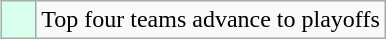<table class="wikitable" style="float:right">
<tr>
<td bgcolor=#d8ffeb>    </td>
<td>Top four teams advance to playoffs</td>
</tr>
</table>
